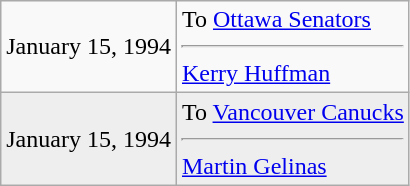<table class="wikitable">
<tr>
<td>January 15, 1994</td>
<td valign="top">To <a href='#'>Ottawa Senators</a><hr><a href='#'>Kerry Huffman</a></td>
</tr>
<tr style="background:#eee;">
<td>January 15, 1994</td>
<td valign="top">To <a href='#'>Vancouver Canucks</a><hr><a href='#'>Martin Gelinas</a></td>
</tr>
</table>
